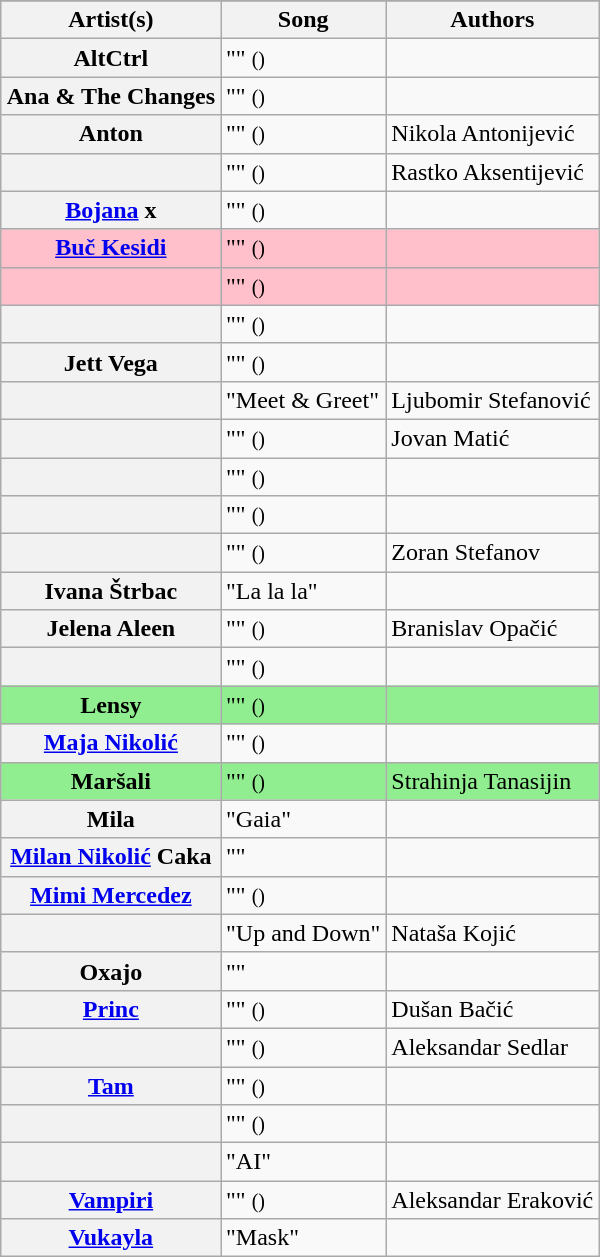<table class="wikitable sortable plainrowheaders" style="margin: 1em auto 1em auto;">
<tr>
</tr>
<tr>
<th scope="col">Artist(s)</th>
<th scope="col">Song</th>
<th scope="col">Authors</th>
</tr>
<tr>
<th scope="row">AltCtrl</th>
<td>"" <small>()</small></td>
<td></td>
</tr>
<tr>
<th scope="row">Ana & The Changes</th>
<td>"" <small>()</small></td>
<td></td>
</tr>
<tr>
<th scope="row">Anton</th>
<td>"" <small>()</small></td>
<td>Nikola Antonijević</td>
</tr>
<tr>
<th scope="row"></th>
<td>"" <small>()</small></td>
<td>Rastko Aksentijević</td>
</tr>
<tr>
<th scope="row"><a href='#'>Bojana</a> x </th>
<td>"" <small>()</small></td>
<td></td>
</tr>
<tr style="background:pink;">
<th scope="row" style="background: pink;"><a href='#'>Buč Kesidi</a></th>
<td>"" <small>()</small></td>
<td></td>
</tr>
<tr style="background:pink;">
<th scope="row" style="background: pink;"></th>
<td>"" <small>()</small></td>
<td></td>
</tr>
<tr>
<th scope="row"></th>
<td>"" <small>()</small></td>
<td></td>
</tr>
<tr>
<th scope="row">Jett Vega</th>
<td>"" <small>()</small></td>
<td></td>
</tr>
<tr>
<th scope="row"></th>
<td>"Meet & Greet"</td>
<td>Ljubomir Stefanović</td>
</tr>
<tr>
<th scope="row"></th>
<td>"" <small>()</small></td>
<td>Jovan Matić</td>
</tr>
<tr>
<th scope="row"></th>
<td>"" <small>()</small></td>
<td></td>
</tr>
<tr>
<th scope="row"></th>
<td>"" <small>()</small></td>
<td></td>
</tr>
<tr>
<th scope="row"></th>
<td>"" <small>()</small></td>
<td>Zoran Stefanov</td>
</tr>
<tr>
<th scope="row">Ivana Štrbac</th>
<td>"La la la"</td>
<td></td>
</tr>
<tr>
<th scope="row">Jelena Aleen</th>
<td>"" <small>()</small></td>
<td>Branislav Opačić</td>
</tr>
<tr>
<th scope="row"></th>
<td>"" <small>()</small></td>
<td></td>
</tr>
<tr style="background:#90EE90;">
<th scope="row" style="background: #90EE90;">Lensy</th>
<td>"" <small>()</small></td>
<td></td>
</tr>
<tr>
<th scope="row"><a href='#'>Maja Nikolić</a></th>
<td>"" <small>()</small></td>
<td></td>
</tr>
<tr style="background:#90EE90;">
<th scope="row" style="background: #90EE90;">Maršali</th>
<td>"" <small>()</small></td>
<td>Strahinja Tanasijin</td>
</tr>
<tr>
<th scope="row">Mila</th>
<td>"Gaia"</td>
<td></td>
</tr>
<tr>
<th scope="row"><a href='#'>Milan Nikolić</a>  Caka</th>
<td>""</td>
<td></td>
</tr>
<tr>
<th scope="row"><a href='#'>Mimi Mercedez</a></th>
<td>"" <small>()</small></td>
<td></td>
</tr>
<tr>
<th scope="row"></th>
<td>"Up and Down"</td>
<td>Nataša Kojić</td>
</tr>
<tr>
<th scope="row">Oxajo</th>
<td>""</td>
<td></td>
</tr>
<tr>
<th scope="row"><a href='#'>Princ</a></th>
<td>"" <small>()</small></td>
<td>Dušan Bačić</td>
</tr>
<tr>
<th scope="row"></th>
<td>"" <small>()</small></td>
<td>Aleksandar Sedlar</td>
</tr>
<tr>
<th scope="row"><a href='#'>Tam</a></th>
<td>"" <small>()</small></td>
<td></td>
</tr>
<tr>
<th scope="row"></th>
<td>"" <small>()</small></td>
<td></td>
</tr>
<tr>
<th scope="row"></th>
<td>"AI"</td>
<td></td>
</tr>
<tr>
<th scope="row"><a href='#'>Vampiri</a></th>
<td>"" <small>()</small></td>
<td>Aleksandar Eraković</td>
</tr>
<tr>
<th scope="row"><a href='#'>Vukayla</a></th>
<td>"Mask"</td>
<td></td>
</tr>
</table>
